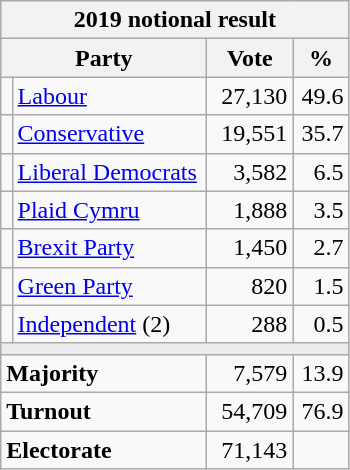<table class="wikitable">
<tr>
<th colspan="4">2019 notional result  </th>
</tr>
<tr>
<th colspan="2" bgcolor="#DDDDFF" width="130px">Party</th>
<th bgcolor="#DDDDFF" width="50px">Vote</th>
<th bgcolor="#DDDDFF" width="30px">%</th>
</tr>
<tr>
<td></td>
<td><a href='#'>Labour</a></td>
<td align="right">27,130</td>
<td align="right">49.6</td>
</tr>
<tr>
<td></td>
<td><a href='#'>Conservative</a></td>
<td align="right">19,551</td>
<td align="right">35.7</td>
</tr>
<tr>
<td></td>
<td><a href='#'>Liberal Democrats</a></td>
<td align="right">3,582</td>
<td align="right">6.5</td>
</tr>
<tr>
<td></td>
<td><a href='#'>Plaid Cymru</a></td>
<td align="right">1,888</td>
<td align="right">3.5</td>
</tr>
<tr>
<td></td>
<td><a href='#'>Brexit Party</a></td>
<td align="right">1,450</td>
<td align="right">2.7</td>
</tr>
<tr>
<td></td>
<td><a href='#'>Green Party</a></td>
<td align="right">820</td>
<td align="right">1.5</td>
</tr>
<tr>
<td></td>
<td><a href='#'>Independent</a> (2)</td>
<td align="right">288</td>
<td align="right">0.5</td>
</tr>
<tr>
<td colspan="4" bgcolor="#EAECF0"></td>
</tr>
<tr>
<td colspan="2"><strong>Majority</strong></td>
<td align="right">7,579</td>
<td align="right">13.9</td>
</tr>
<tr>
<td colspan="2"><strong>Turnout</strong></td>
<td align="right">54,709</td>
<td align="right">76.9</td>
</tr>
<tr>
<td colspan="2"><strong>Electorate</strong></td>
<td align="right">71,143</td>
</tr>
</table>
